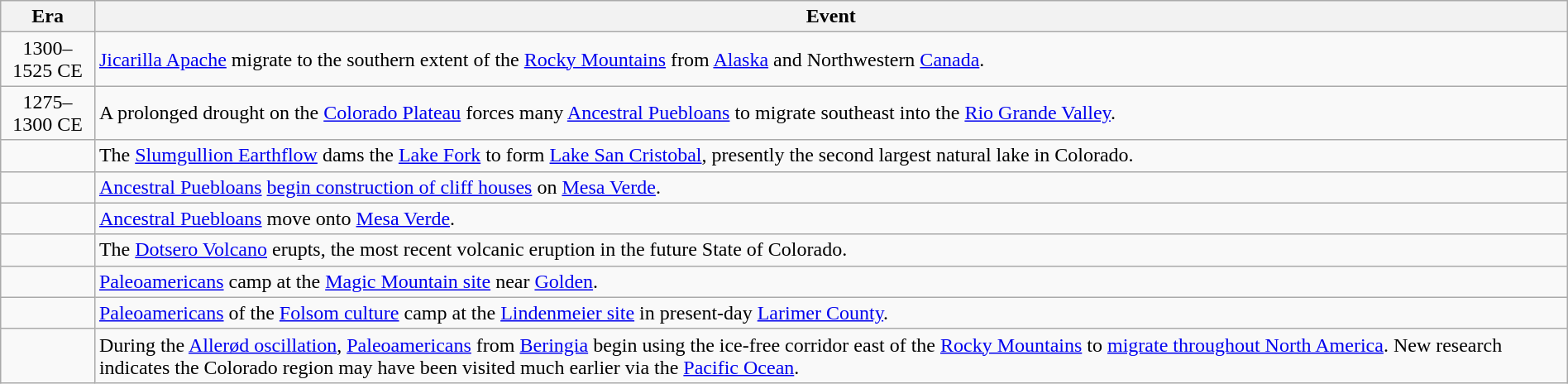<table class="wikitable" style="width:100%;">
<tr>
<th style="width:6%">Era</th>
<th>Event</th>
</tr>
<tr>
<td align=center>1300–1525 CE</td>
<td><a href='#'>Jicarilla Apache</a> migrate to the southern extent of the <a href='#'>Rocky Mountains</a> from <a href='#'>Alaska</a> and Northwestern <a href='#'>Canada</a>.</td>
</tr>
<tr>
<td align=center>1275–1300 CE</td>
<td>A prolonged drought on the <a href='#'>Colorado Plateau</a> forces many <a href='#'>Ancestral Puebloans</a> to migrate southeast into the <a href='#'>Rio Grande Valley</a>.</td>
</tr>
<tr>
<td align=center></td>
<td>The <a href='#'>Slumgullion Earthflow</a> dams the <a href='#'>Lake Fork</a> to form <a href='#'>Lake San Cristobal</a>, presently the second largest natural lake in Colorado.</td>
</tr>
<tr>
<td align=center></td>
<td><a href='#'>Ancestral Puebloans</a> <a href='#'>begin construction of cliff houses</a> on <a href='#'>Mesa Verde</a>.</td>
</tr>
<tr>
<td align=center></td>
<td><a href='#'>Ancestral Puebloans</a> move onto <a href='#'>Mesa Verde</a>.</td>
</tr>
<tr>
<td align=center></td>
<td>The <a href='#'>Dotsero Volcano</a> erupts, the most recent volcanic eruption in the future State of Colorado.</td>
</tr>
<tr>
<td align=center></td>
<td><a href='#'>Paleoamericans</a> camp at the <a href='#'>Magic Mountain site</a> near <a href='#'>Golden</a>.</td>
</tr>
<tr>
<td align=center></td>
<td><a href='#'>Paleoamericans</a> of the <a href='#'>Folsom culture</a> camp at the <a href='#'>Lindenmeier site</a> in present-day <a href='#'>Larimer County</a>.</td>
</tr>
<tr>
<td align=center></td>
<td>During the <a href='#'>Allerød oscillation</a>, <a href='#'>Paleoamericans</a> from <a href='#'>Beringia</a> begin using the ice-free corridor east of the <a href='#'>Rocky Mountains</a> to <a href='#'>migrate throughout North America</a>. New research indicates the Colorado region may have been visited much earlier via the <a href='#'>Pacific Ocean</a>.</td>
</tr>
</table>
